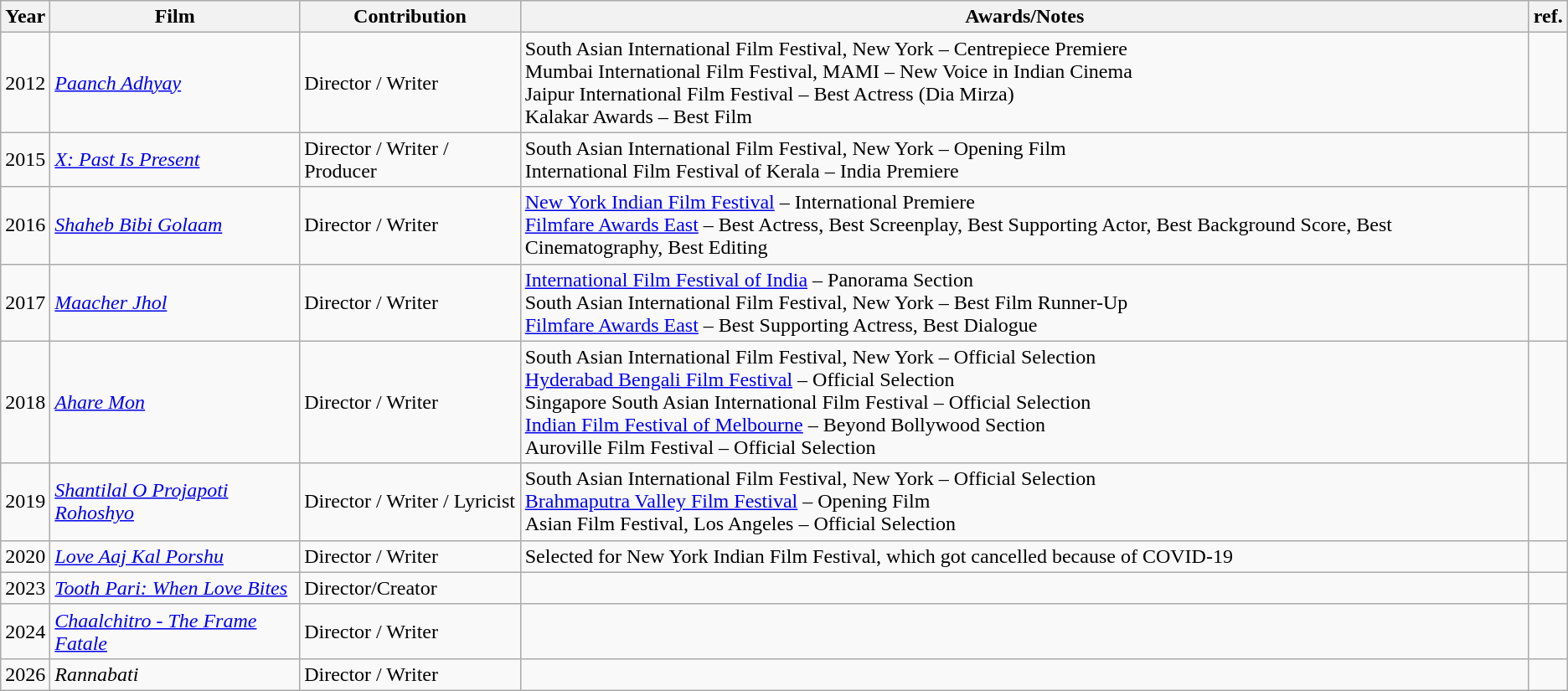<table class="wikitable">
<tr>
<th>Year</th>
<th>Film</th>
<th>Contribution</th>
<th>Awards/Notes</th>
<th>ref.</th>
</tr>
<tr>
<td>2012</td>
<td><em><a href='#'>Paanch Adhyay</a></em></td>
<td>Director / Writer</td>
<td>South Asian International Film Festival, New York – Centrepiece Premiere<br>Mumbai International Film Festival, MAMI – New Voice in Indian Cinema<br>Jaipur International Film Festival – Best Actress (Dia Mirza)<br>Kalakar Awards – Best Film</td>
<td></td>
</tr>
<tr>
<td>2015</td>
<td><em><a href='#'>X: Past Is Present</a></em></td>
<td>Director / Writer / Producer</td>
<td>South Asian International Film Festival, New York – Opening Film<br>International Film Festival of Kerala – India Premiere</td>
<td></td>
</tr>
<tr>
<td>2016</td>
<td><em><a href='#'>Shaheb Bibi Golaam</a></em></td>
<td>Director / Writer</td>
<td><a href='#'>New York Indian Film Festival</a> – International Premiere<br><a href='#'>Filmfare Awards East</a> – Best Actress, Best Screenplay, Best Supporting Actor, Best Background Score, Best Cinematography, Best Editing</td>
<td></td>
</tr>
<tr>
<td>2017</td>
<td><em><a href='#'>Maacher Jhol</a></em></td>
<td>Director / Writer</td>
<td><a href='#'>International Film Festival of India</a> – Panorama Section<br>South Asian International Film Festival, New York – Best Film Runner-Up<br><a href='#'>Filmfare Awards East</a> – Best Supporting Actress, Best Dialogue</td>
<td></td>
</tr>
<tr>
<td>2018</td>
<td><em><a href='#'>Ahare Mon</a></em></td>
<td>Director / Writer</td>
<td>South Asian International Film Festival, New York – Official Selection<br><a href='#'>Hyderabad Bengali Film Festival</a> – Official Selection<br>Singapore South Asian International Film Festival – Official Selection<br><a href='#'>Indian Film Festival of Melbourne</a> – Beyond Bollywood Section<br>Auroville Film Festival – Official Selection</td>
<td></td>
</tr>
<tr>
<td>2019</td>
<td><em><a href='#'>Shantilal O Projapoti Rohoshyo</a></em></td>
<td>Director / Writer / Lyricist</td>
<td>South Asian International Film Festival, New York – Official Selection<br><a href='#'>Brahmaputra Valley Film Festival</a> – Opening Film<br>Asian Film Festival, Los Angeles  – Official Selection</td>
<td></td>
</tr>
<tr>
<td>2020</td>
<td><em><a href='#'>Love Aaj Kal Porshu</a></em></td>
<td>Director / Writer</td>
<td>Selected for New York Indian Film Festival, which got cancelled because of COVID-19</td>
<td></td>
</tr>
<tr>
<td>2023</td>
<td><em><a href='#'>Tooth Pari: When Love Bites</a></em></td>
<td>Director/Creator</td>
<td></td>
<td></td>
</tr>
<tr>
<td>2024</td>
<td><em> <a href='#'>Chaalchitro - The Frame Fatale</a></em></td>
<td>Director / Writer</td>
<td></td>
<td></td>
</tr>
<tr>
<td>2026</td>
<td><em> Rannabati </em></td>
<td>Director / Writer</td>
<td></td>
<td></td>
</tr>
</table>
